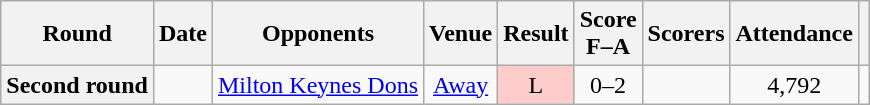<table class="wikitable plainrowheaders" style="text-align:center">
<tr>
<th scope=col>Round</th>
<th scope=col>Date</th>
<th scope=col>Opponents</th>
<th scope=col>Venue</th>
<th scope=col>Result</th>
<th scope=col>Score<br>F–A</th>
<th scope=col class=unsortable>Scorers</th>
<th scope=col>Attendance</th>
<th scope=col class=unsortable></th>
</tr>
<tr>
<th scope=row>Second round</th>
<td></td>
<td align=left><a href='#'>Milton Keynes Dons</a></td>
<td><a href='#'>Away</a></td>
<td bgcolor="#FFCCCC">L</td>
<td>0–2</td>
<td></td>
<td>4,792</td>
<td></td>
</tr>
</table>
